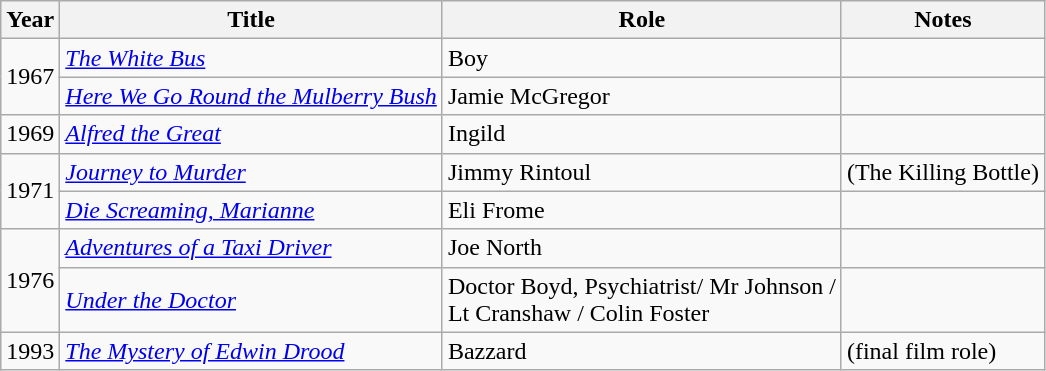<table class="wikitable">
<tr>
<th>Year</th>
<th>Title</th>
<th>Role</th>
<th>Notes</th>
</tr>
<tr>
<td rowspan="2">1967</td>
<td><em><a href='#'>The White Bus</a></em></td>
<td>Boy</td>
<td></td>
</tr>
<tr>
<td><em><a href='#'>Here We Go Round the Mulberry Bush</a></em></td>
<td>Jamie McGregor</td>
<td></td>
</tr>
<tr>
<td>1969</td>
<td><em><a href='#'>Alfred the Great</a></em></td>
<td>Ingild</td>
<td></td>
</tr>
<tr>
<td rowspan="2">1971</td>
<td><em><a href='#'>Journey to Murder</a></em></td>
<td>Jimmy Rintoul</td>
<td>(The Killing Bottle)</td>
</tr>
<tr>
<td><em><a href='#'>Die Screaming, Marianne</a></em></td>
<td>Eli Frome</td>
<td></td>
</tr>
<tr>
<td rowspan="2">1976</td>
<td><em><a href='#'>Adventures of a Taxi Driver</a></em></td>
<td>Joe North</td>
<td></td>
</tr>
<tr>
<td><em><a href='#'>Under the Doctor</a></em></td>
<td>Doctor Boyd, Psychiatrist/ Mr Johnson /<br> Lt Cranshaw / Colin Foster</td>
<td></td>
</tr>
<tr>
<td>1993</td>
<td><em><a href='#'>The Mystery of Edwin Drood</a></em></td>
<td>Bazzard</td>
<td>(final film role)</td>
</tr>
</table>
